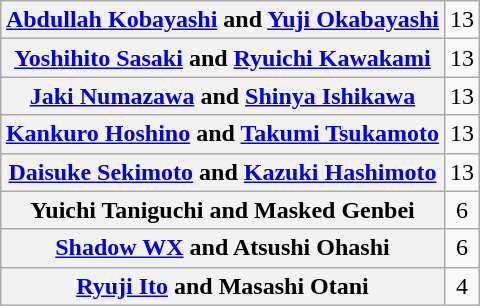<table class="wikitable" style="margin: 1em auto 1em auto;text-align:center">
<tr>
<th><a href='#'>Abdullah Kobayashi</a> and <a href='#'>Yuji Okabayashi</a></th>
<td>13</td>
</tr>
<tr>
<th><a href='#'>Yoshihito Sasaki</a> and <a href='#'>Ryuichi Kawakami</a></th>
<td>13</td>
</tr>
<tr>
<th><a href='#'>Jaki Numazawa</a> and <a href='#'>Shinya Ishikawa</a></th>
<td>13</td>
</tr>
<tr>
<th><a href='#'>Kankuro Hoshino</a> and <a href='#'>Takumi Tsukamoto</a></th>
<td>13</td>
</tr>
<tr>
<th><a href='#'>Daisuke Sekimoto</a> and <a href='#'>Kazuki Hashimoto</a></th>
<td>13</td>
</tr>
<tr>
<th>Yuichi Taniguchi and Masked Genbei</th>
<td>6</td>
</tr>
<tr>
<th><a href='#'>Shadow WX</a> and Atsushi Ohashi</th>
<td>6</td>
</tr>
<tr>
<th><a href='#'>Ryuji Ito</a> and Masashi Otani</th>
<td>4</td>
</tr>
</table>
